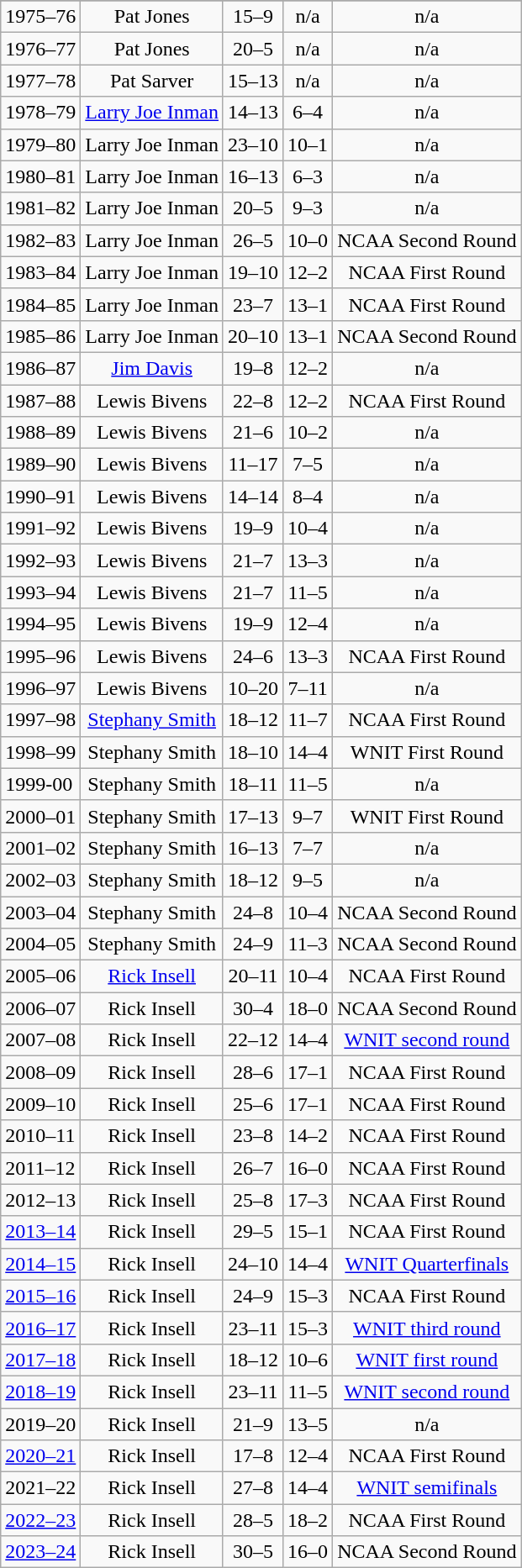<table class="wikitable" style="text-align:center">
<tr>
</tr>
<tr>
<td style="text-align:left">1975–76</td>
<td>Pat Jones</td>
<td>15–9</td>
<td>n/a</td>
<td>n/a</td>
</tr>
<tr>
<td style="text-align:left">1976–77</td>
<td>Pat Jones</td>
<td>20–5</td>
<td>n/a</td>
<td>n/a</td>
</tr>
<tr>
<td style="text-align:left">1977–78</td>
<td>Pat Sarver</td>
<td>15–13</td>
<td>n/a</td>
<td>n/a</td>
</tr>
<tr>
<td style="text-align:left">1978–79</td>
<td><a href='#'>Larry Joe Inman</a></td>
<td>14–13</td>
<td>6–4</td>
<td>n/a</td>
</tr>
<tr>
<td style="text-align:left">1979–80</td>
<td>Larry Joe Inman</td>
<td>23–10</td>
<td>10–1</td>
<td>n/a</td>
</tr>
<tr>
<td style="text-align:left">1980–81</td>
<td>Larry Joe Inman</td>
<td>16–13</td>
<td>6–3</td>
<td>n/a</td>
</tr>
<tr>
<td style="text-align:left">1981–82</td>
<td>Larry Joe Inman</td>
<td>20–5</td>
<td>9–3</td>
<td>n/a</td>
</tr>
<tr>
<td style="text-align:left">1982–83</td>
<td>Larry Joe Inman</td>
<td>26–5</td>
<td>10–0</td>
<td>NCAA Second Round</td>
</tr>
<tr>
<td style="text-align:left">1983–84</td>
<td>Larry Joe Inman</td>
<td>19–10</td>
<td>12–2</td>
<td>NCAA First Round</td>
</tr>
<tr>
<td style="text-align:left">1984–85</td>
<td>Larry Joe Inman</td>
<td>23–7</td>
<td>13–1</td>
<td>NCAA First Round</td>
</tr>
<tr>
<td style="text-align:left">1985–86</td>
<td>Larry Joe Inman</td>
<td>20–10</td>
<td>13–1</td>
<td>NCAA Second Round</td>
</tr>
<tr>
<td style="text-align:left">1986–87</td>
<td><a href='#'>Jim Davis</a></td>
<td>19–8</td>
<td>12–2</td>
<td>n/a</td>
</tr>
<tr>
<td style="text-align:left">1987–88</td>
<td>Lewis Bivens</td>
<td>22–8</td>
<td>12–2</td>
<td>NCAA First Round</td>
</tr>
<tr>
<td style="text-align:left">1988–89</td>
<td>Lewis Bivens</td>
<td>21–6</td>
<td>10–2</td>
<td>n/a</td>
</tr>
<tr>
<td style="text-align:left">1989–90</td>
<td>Lewis Bivens</td>
<td>11–17</td>
<td>7–5</td>
<td>n/a</td>
</tr>
<tr>
<td style="text-align:left">1990–91</td>
<td>Lewis Bivens</td>
<td>14–14</td>
<td>8–4</td>
<td>n/a</td>
</tr>
<tr>
<td style="text-align:left">1991–92</td>
<td>Lewis Bivens</td>
<td>19–9</td>
<td>10–4</td>
<td>n/a</td>
</tr>
<tr>
<td style="text-align:left">1992–93</td>
<td>Lewis Bivens</td>
<td>21–7</td>
<td>13–3</td>
<td>n/a</td>
</tr>
<tr>
<td style="text-align:left">1993–94</td>
<td>Lewis Bivens</td>
<td>21–7</td>
<td>11–5</td>
<td>n/a</td>
</tr>
<tr>
<td style="text-align:left">1994–95</td>
<td>Lewis Bivens</td>
<td>19–9</td>
<td>12–4</td>
<td>n/a</td>
</tr>
<tr>
<td style="text-align:left">1995–96</td>
<td>Lewis Bivens</td>
<td>24–6</td>
<td>13–3</td>
<td>NCAA First Round</td>
</tr>
<tr>
<td style="text-align:left">1996–97</td>
<td>Lewis Bivens</td>
<td>10–20</td>
<td>7–11</td>
<td>n/a</td>
</tr>
<tr>
<td style="text-align:left">1997–98</td>
<td><a href='#'>Stephany Smith</a></td>
<td>18–12</td>
<td>11–7</td>
<td>NCAA First Round</td>
</tr>
<tr>
<td style="text-align:left">1998–99</td>
<td>Stephany Smith</td>
<td>18–10</td>
<td>14–4</td>
<td>WNIT First Round</td>
</tr>
<tr>
<td style="text-align:left">1999-00</td>
<td>Stephany Smith</td>
<td>18–11</td>
<td>11–5</td>
<td>n/a</td>
</tr>
<tr>
<td style="text-align:left">2000–01</td>
<td>Stephany Smith</td>
<td>17–13</td>
<td>9–7</td>
<td>WNIT First Round</td>
</tr>
<tr>
<td style="text-align:left">2001–02</td>
<td>Stephany Smith</td>
<td>16–13</td>
<td>7–7</td>
<td>n/a</td>
</tr>
<tr>
<td style="text-align:left">2002–03</td>
<td>Stephany Smith</td>
<td>18–12</td>
<td>9–5</td>
<td>n/a</td>
</tr>
<tr>
<td style="text-align:left">2003–04</td>
<td>Stephany Smith</td>
<td>24–8</td>
<td>10–4</td>
<td>NCAA Second Round</td>
</tr>
<tr>
<td style="text-align:left">2004–05</td>
<td>Stephany Smith</td>
<td>24–9</td>
<td>11–3</td>
<td>NCAA Second Round</td>
</tr>
<tr>
<td style="text-align:left">2005–06</td>
<td><a href='#'>Rick Insell</a></td>
<td>20–11</td>
<td>10–4</td>
<td>NCAA First Round</td>
</tr>
<tr>
<td style="text-align:left">2006–07</td>
<td>Rick Insell</td>
<td>30–4</td>
<td>18–0</td>
<td>NCAA Second Round</td>
</tr>
<tr>
<td style="text-align:left">2007–08</td>
<td>Rick Insell</td>
<td>22–12</td>
<td>14–4</td>
<td><a href='#'>WNIT second round</a></td>
</tr>
<tr>
<td style="text-align:left">2008–09</td>
<td>Rick Insell</td>
<td>28–6</td>
<td>17–1</td>
<td>NCAA First Round</td>
</tr>
<tr>
<td style="text-align:left">2009–10</td>
<td>Rick Insell</td>
<td>25–6</td>
<td>17–1</td>
<td>NCAA First Round</td>
</tr>
<tr>
<td style="text-align:left">2010–11</td>
<td>Rick Insell</td>
<td>23–8</td>
<td>14–2</td>
<td>NCAA First Round</td>
</tr>
<tr>
<td style="text-align:left">2011–12</td>
<td>Rick Insell</td>
<td>26–7</td>
<td>16–0</td>
<td>NCAA First Round</td>
</tr>
<tr>
<td style="text-align:left">2012–13</td>
<td>Rick Insell</td>
<td>25–8</td>
<td>17–3</td>
<td>NCAA First Round</td>
</tr>
<tr>
<td style="text-align:left"><a href='#'>2013–14</a></td>
<td>Rick Insell</td>
<td>29–5</td>
<td>15–1</td>
<td>NCAA First Round</td>
</tr>
<tr>
<td style="text-align:left"><a href='#'>2014–15</a></td>
<td>Rick Insell</td>
<td>24–10</td>
<td>14–4</td>
<td><a href='#'>WNIT Quarterfinals</a></td>
</tr>
<tr>
<td style="text-align:left"><a href='#'>2015–16</a></td>
<td>Rick Insell</td>
<td>24–9</td>
<td>15–3</td>
<td>NCAA First Round</td>
</tr>
<tr>
<td style="text-align:left"><a href='#'>2016–17</a></td>
<td>Rick Insell</td>
<td>23–11</td>
<td>15–3</td>
<td><a href='#'>WNIT third round</a></td>
</tr>
<tr>
<td style="text-align:left"><a href='#'>2017–18</a></td>
<td>Rick Insell</td>
<td>18–12</td>
<td>10–6</td>
<td><a href='#'>WNIT first round</a></td>
</tr>
<tr>
<td style="text-align:left"><a href='#'>2018–19</a></td>
<td>Rick Insell</td>
<td>23–11</td>
<td>11–5</td>
<td><a href='#'>WNIT second round</a></td>
</tr>
<tr>
<td style="text-align:left">2019–20</td>
<td>Rick Insell</td>
<td>21–9</td>
<td>13–5</td>
<td>n/a</td>
</tr>
<tr>
<td style="text-align:left"><a href='#'>2020–21</a></td>
<td>Rick Insell</td>
<td>17–8</td>
<td>12–4</td>
<td>NCAA First Round</td>
</tr>
<tr>
<td style="text-align:left">2021–22</td>
<td>Rick Insell</td>
<td>27–8</td>
<td>14–4</td>
<td><a href='#'>WNIT semifinals</a></td>
</tr>
<tr>
<td style="text-align:left"><a href='#'>2022–23</a></td>
<td>Rick Insell</td>
<td>28–5</td>
<td>18–2</td>
<td>NCAA First Round</td>
</tr>
<tr>
<td style="text-align:left"><a href='#'>2023–24</a></td>
<td>Rick Insell</td>
<td>30–5</td>
<td>16–0</td>
<td>NCAA Second Round</td>
</tr>
</table>
